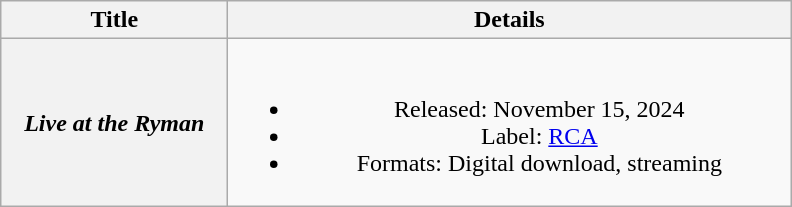<table class="wikitable plainrowheaders" style="text-align:center;">
<tr>
<th scope="col" style="width:9em;">Title</th>
<th scope="col" style="width:23em;">Details</th>
</tr>
<tr>
<th scope="row"><em>Live at the Ryman</em></th>
<td><br><ul><li>Released: November 15, 2024</li><li>Label: <a href='#'>RCA</a></li><li>Formats: Digital download, streaming</li></ul></td>
</tr>
</table>
